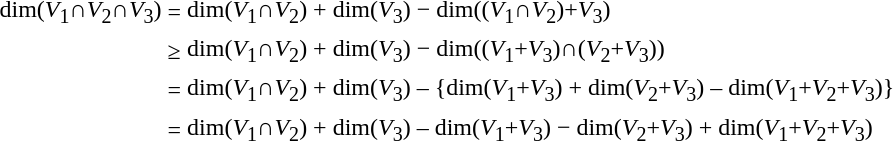<table>
<tr>
<td>dim(<em>V</em><sub>1</sub>∩<em>V</em><sub>2</sub>∩<em>V</em><sub>3</sub>)</td>
<td>=</td>
<td>dim(<em>V</em><sub>1</sub>∩<em>V</em><sub>2</sub>) + dim(<em>V</em><sub>3</sub>) − dim((<em>V</em><sub>1</sub>∩<em>V</em><sub>2</sub>)+<em>V</em><sub>3</sub>)</td>
</tr>
<tr>
<td></td>
<td>≥</td>
<td>dim(<em>V</em><sub>1</sub>∩<em>V</em><sub>2</sub>) + dim(<em>V</em><sub>3</sub>) − dim((<em>V</em><sub>1</sub>+<em>V</em><sub>3</sub>)∩(<em>V</em><sub>2</sub>+<em>V</em><sub>3</sub>))</td>
</tr>
<tr>
<td></td>
<td>=</td>
<td>dim(<em>V</em><sub>1</sub>∩<em>V</em><sub>2</sub>) + dim(<em>V</em><sub>3</sub>) – {dim(<em>V</em><sub>1</sub>+<em>V</em><sub>3</sub>) + dim(<em>V</em><sub>2</sub>+<em>V</em><sub>3</sub>)                                              – dim(<em>V</em><sub>1</sub>+<em>V</em><sub>2</sub>+<em>V</em><sub>3</sub>)}</td>
</tr>
<tr>
<td></td>
<td>=</td>
<td>dim(<em>V</em><sub>1</sub>∩<em>V</em><sub>2</sub>) + dim(<em>V</em><sub>3</sub>) – dim(<em>V</em><sub>1</sub>+<em>V</em><sub>3</sub>) − dim(<em>V</em><sub>2</sub>+<em>V</em><sub>3</sub>) + dim(<em>V</em><sub>1</sub>+<em>V</em><sub>2</sub>+<em>V</em><sub>3</sub>)</td>
</tr>
</table>
